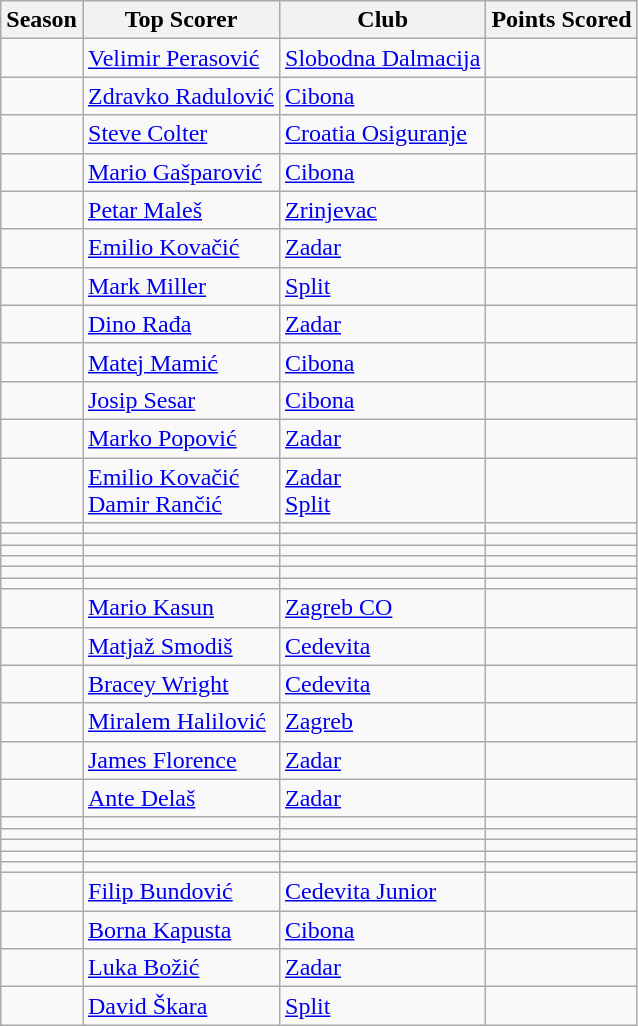<table class="wikitable sortable">
<tr>
<th>Season</th>
<th>Top Scorer</th>
<th>Club</th>
<th>Points Scored</th>
</tr>
<tr>
<td></td>
<td> <a href='#'>Velimir Perasović</a></td>
<td><a href='#'>Slobodna Dalmacija</a></td>
<td></td>
</tr>
<tr>
<td></td>
<td> <a href='#'>Zdravko Radulović</a></td>
<td><a href='#'>Cibona</a></td>
<td></td>
</tr>
<tr>
<td></td>
<td> <a href='#'>Steve Colter</a></td>
<td><a href='#'>Croatia Osiguranje</a></td>
<td></td>
</tr>
<tr>
<td></td>
<td> <a href='#'>Mario Gašparović</a></td>
<td><a href='#'>Cibona</a></td>
<td></td>
</tr>
<tr>
<td></td>
<td> <a href='#'>Petar Maleš</a></td>
<td><a href='#'>Zrinjevac</a></td>
<td></td>
</tr>
<tr>
<td></td>
<td> <a href='#'>Emilio Kovačić</a></td>
<td><a href='#'>Zadar</a></td>
<td></td>
</tr>
<tr>
<td></td>
<td> <a href='#'>Mark Miller</a></td>
<td><a href='#'>Split</a></td>
<td></td>
</tr>
<tr>
<td></td>
<td> <a href='#'>Dino Rađa</a></td>
<td><a href='#'>Zadar</a></td>
<td></td>
</tr>
<tr>
<td></td>
<td> <a href='#'>Matej Mamić</a></td>
<td><a href='#'>Cibona</a></td>
<td></td>
</tr>
<tr>
<td></td>
<td> <a href='#'>Josip Sesar</a></td>
<td><a href='#'>Cibona</a></td>
<td></td>
</tr>
<tr>
<td></td>
<td> <a href='#'>Marko Popović</a></td>
<td><a href='#'>Zadar</a></td>
<td></td>
</tr>
<tr>
<td></td>
<td> <a href='#'>Emilio Kovačić</a><br>  <a href='#'>Damir Rančić</a></td>
<td><a href='#'>Zadar</a><br> <a href='#'>Split</a></td>
<td></td>
</tr>
<tr>
<td></td>
<td></td>
<td></td>
<td></td>
</tr>
<tr>
<td></td>
<td></td>
<td></td>
<td></td>
</tr>
<tr>
<td></td>
<td></td>
<td></td>
<td></td>
</tr>
<tr>
<td></td>
<td></td>
<td></td>
<td></td>
</tr>
<tr>
<td></td>
<td></td>
<td></td>
<td></td>
</tr>
<tr>
<td></td>
<td></td>
<td></td>
<td></td>
</tr>
<tr>
<td></td>
<td> <a href='#'>Mario Kasun</a></td>
<td><a href='#'>Zagreb CO</a></td>
<td></td>
</tr>
<tr>
<td></td>
<td> <a href='#'>Matjaž Smodiš</a></td>
<td><a href='#'>Cedevita</a></td>
<td></td>
</tr>
<tr>
<td></td>
<td> <a href='#'>Bracey Wright</a></td>
<td><a href='#'>Cedevita</a></td>
<td></td>
</tr>
<tr>
<td></td>
<td> <a href='#'>Miralem Halilović</a></td>
<td><a href='#'>Zagreb</a></td>
<td></td>
</tr>
<tr>
<td></td>
<td> <a href='#'>James Florence</a></td>
<td><a href='#'>Zadar</a></td>
<td></td>
</tr>
<tr>
<td></td>
<td> <a href='#'>Ante Delaš</a></td>
<td><a href='#'>Zadar</a></td>
<td></td>
</tr>
<tr>
<td></td>
<td></td>
<td></td>
<td></td>
</tr>
<tr>
<td></td>
<td></td>
<td></td>
<td></td>
</tr>
<tr>
<td></td>
<td></td>
<td></td>
<td></td>
</tr>
<tr>
<td></td>
<td></td>
<td></td>
<td></td>
</tr>
<tr>
<td></td>
<td></td>
<td></td>
<td></td>
</tr>
<tr>
<td></td>
<td> <a href='#'>Filip Bundović</a></td>
<td><a href='#'>Cedevita Junior</a></td>
<td></td>
</tr>
<tr>
<td></td>
<td> <a href='#'>Borna Kapusta</a></td>
<td><a href='#'>Cibona</a></td>
<td></td>
</tr>
<tr>
<td></td>
<td> <a href='#'>Luka Božić</a></td>
<td><a href='#'>Zadar</a></td>
<td></td>
</tr>
<tr>
<td></td>
<td> <a href='#'>David Škara</a></td>
<td><a href='#'>Split</a></td>
<td></td>
</tr>
</table>
